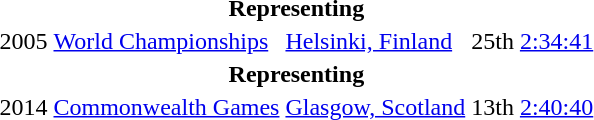<table>
<tr>
<th colspan="5">Representing </th>
</tr>
<tr>
<td>2005</td>
<td><a href='#'>World Championships</a></td>
<td><a href='#'>Helsinki, Finland</a></td>
<td>25th</td>
<td><a href='#'>2:34:41</a></td>
</tr>
<tr>
<th colspan="5">Representing </th>
</tr>
<tr>
<td>2014</td>
<td><a href='#'>Commonwealth Games</a></td>
<td><a href='#'>Glasgow, Scotland</a></td>
<td>13th</td>
<td><a href='#'>2:40:40</a></td>
</tr>
</table>
